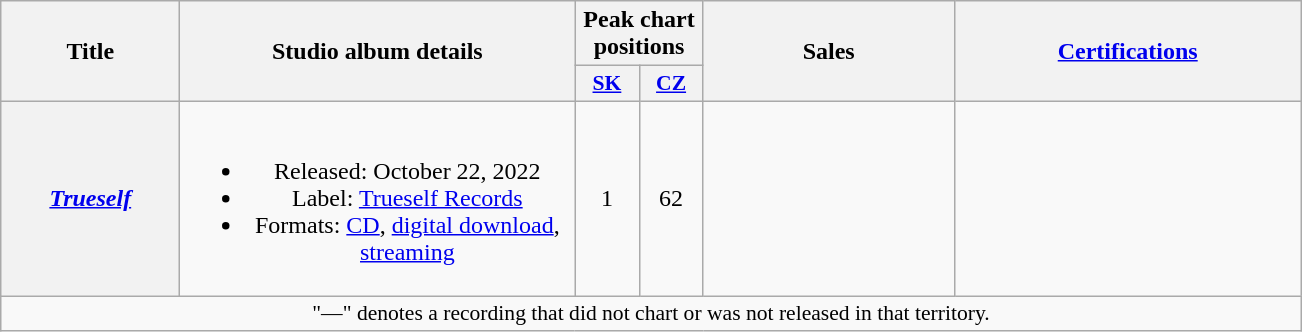<table class="wikitable plainrowheaders" style="text-align:center;">
<tr>
<th scope="col" rowspan="2" style="width:7em;">Title</th>
<th scope="col" rowspan="2" style="width:16em;">Studio album details</th>
<th colspan="2" scope="col">Peak chart positions</th>
<th scope="col" rowspan="2" style="width:10em;">Sales</th>
<th scope="col" rowspan="2" style="width:14em;"><a href='#'>Certifications</a></th>
</tr>
<tr>
<th scope="col" style="width:2.5em;font-size:90%;"><a href='#'>SK</a><br></th>
<th scope="col" style="width:2.5em;font-size:90%;"><a href='#'>CZ</a><br></th>
</tr>
<tr>
<th scope="row"><em><a href='#'>Trueself</a></em></th>
<td><br><ul><li>Released: October 22, 2022</li><li>Label: <a href='#'>Trueself Records</a></li><li>Formats: <a href='#'>CD</a>, <a href='#'>digital download</a>, <a href='#'>streaming</a></li></ul></td>
<td>1</td>
<td>62</td>
<td></td>
</tr>
<tr>
<td colspan="6" style="font-size:90%">"—" denotes a recording that did not chart or was not released in that territory.</td>
</tr>
</table>
